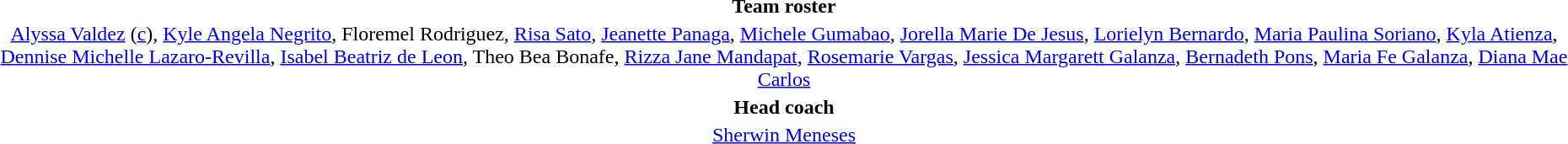<table style="text-align:center; margin-top:2em; margin-left:auto; margin-right:auto">
<tr>
<td><strong>Team roster</strong></td>
</tr>
<tr>
<td><a href='#'>Alyssa Valdez</a> (<a href='#'>c</a>), <a href='#'>Kyle Angela Negrito</a>, Floremel Rodriguez, <a href='#'>Risa Sato</a>, <a href='#'>Jeanette Panaga</a>, <a href='#'>Michele Gumabao</a>, <a href='#'>Jorella Marie De Jesus</a>, <a href='#'>Lorielyn Bernardo</a>, <a href='#'>Maria Paulina Soriano</a>, <a href='#'>Kyla Atienza</a>, <a href='#'>Dennise Michelle Lazaro-Revilla</a>, <a href='#'>Isabel Beatriz de Leon</a>, Theo Bea Bonafe, <a href='#'>Rizza Jane Mandapat</a>, <a href='#'>Rosemarie Vargas</a>, <a href='#'>Jessica Margarett Galanza</a>, <a href='#'>Bernadeth Pons</a>, <a href='#'>Maria Fe Galanza</a>, <a href='#'>Diana Mae Carlos</a></td>
</tr>
<tr>
<td><strong>Head coach</strong></td>
</tr>
<tr>
<td><a href='#'>Sherwin Meneses</a></td>
</tr>
</table>
